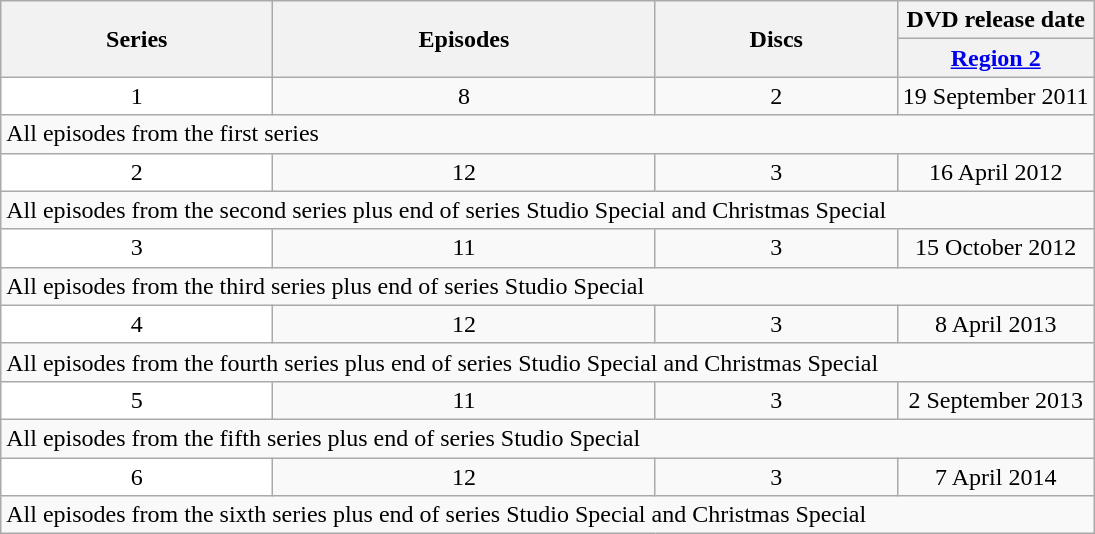<table class="wikitable">
<tr>
<th rowspan="2">Series</th>
<th rowspan="2">Episodes</th>
<th rowspan="2">Discs</th>
<th colspan="5">DVD release date</th>
</tr>
<tr>
<th width=18%><a href='#'>Region 2</a></th>
</tr>
<tr>
<td style="text-align:center; background:#fff;">1</td>
<td style="text-align:center;">8</td>
<td style="text-align:center;">2</td>
<td style="text-align:center;">19 September 2011</td>
</tr>
<tr>
<td colspan="8">All episodes from the first series</td>
</tr>
<tr>
<td style="text-align:center; background:#fff;">2</td>
<td style="text-align:center;">12</td>
<td style="text-align:center;">3</td>
<td style="text-align:center;">16 April 2012</td>
</tr>
<tr>
<td colspan="8">All episodes from the second series plus end of series Studio Special and Christmas Special</td>
</tr>
<tr style="text-align:center;">
<td style="background:#fff;">3</td>
<td>11</td>
<td>3</td>
<td>15 October 2012</td>
</tr>
<tr>
<td colspan="8">All episodes from the third series plus end of series Studio Special</td>
</tr>
<tr style="text-align:center;">
<td style="background:#fff;">4</td>
<td>12</td>
<td>3</td>
<td>8 April 2013</td>
</tr>
<tr>
<td colspan="8">All episodes from the fourth series plus end of series Studio Special and Christmas Special</td>
</tr>
<tr style="text-align:center;">
<td style="background:#fff;">5</td>
<td>11</td>
<td>3</td>
<td>2 September 2013</td>
</tr>
<tr>
<td colspan="8">All episodes from the fifth series plus end of series Studio Special</td>
</tr>
<tr style="text-align:center;">
<td style="background:#fff;">6</td>
<td>12</td>
<td>3</td>
<td>7 April 2014</td>
</tr>
<tr>
<td colspan="8">All episodes from the sixth series plus end of series Studio Special and Christmas Special</td>
</tr>
</table>
